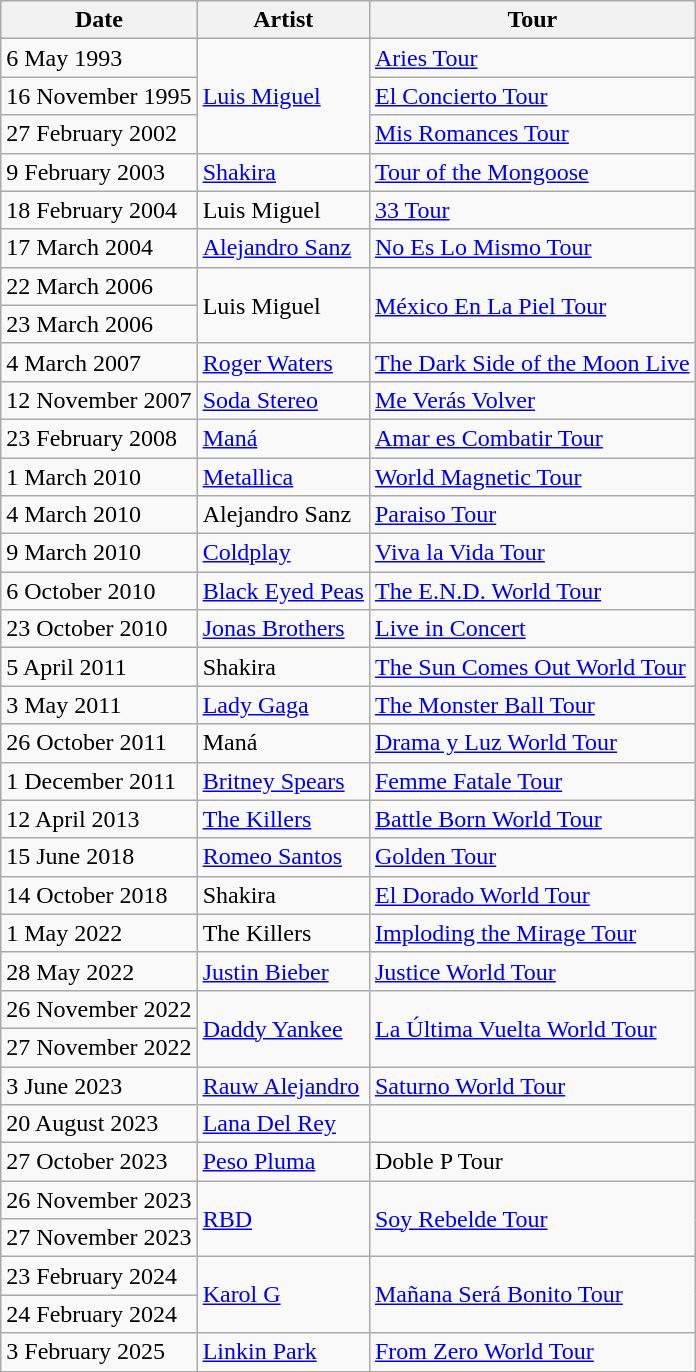<table class="wikitable">
<tr>
<th>Date</th>
<th>Artist</th>
<th>Tour</th>
</tr>
<tr>
<td>6 May 1993</td>
<td rowspan=3> <a href='#'>Luis Miguel</a></td>
<td><a href='#'>Aries Tour</a></td>
</tr>
<tr>
<td>16 November 1995</td>
<td><a href='#'>El Concierto Tour</a></td>
</tr>
<tr>
<td>27 February 2002</td>
<td><a href='#'>Mis Romances Tour</a></td>
</tr>
<tr>
<td>9 February 2003</td>
<td> <a href='#'>Shakira</a></td>
<td><a href='#'>Tour of the Mongoose</a></td>
</tr>
<tr>
<td>18 February 2004</td>
<td> Luis Miguel</td>
<td><a href='#'>33 Tour</a></td>
</tr>
<tr>
<td>17 March 2004</td>
<td> <a href='#'>Alejandro Sanz</a></td>
<td><a href='#'>No Es Lo Mismo Tour</a></td>
</tr>
<tr>
<td>22 March 2006</td>
<td rowspan=2> Luis Miguel</td>
<td rowspan=2><a href='#'>México En La Piel Tour</a></td>
</tr>
<tr>
<td>23 March 2006</td>
</tr>
<tr>
<td>4 March 2007</td>
<td> <a href='#'>Roger Waters</a></td>
<td><a href='#'>The Dark Side of the Moon Live</a></td>
</tr>
<tr>
<td>12 November 2007</td>
<td> <a href='#'>Soda Stereo</a></td>
<td><a href='#'>Me Verás Volver</a></td>
</tr>
<tr>
<td>23 February 2008</td>
<td> <a href='#'>Maná</a></td>
<td><a href='#'>Amar es Combatir Tour</a></td>
</tr>
<tr>
<td>1 March 2010</td>
<td> <a href='#'>Metallica</a></td>
<td><a href='#'>World Magnetic Tour</a></td>
</tr>
<tr>
<td>4 March 2010</td>
<td> Alejandro Sanz</td>
<td><a href='#'>Paraiso Tour</a></td>
</tr>
<tr>
<td>9 March 2010</td>
<td> <a href='#'>Coldplay</a></td>
<td><a href='#'>Viva la Vida Tour</a></td>
</tr>
<tr>
<td>6 October 2010</td>
<td> <a href='#'>Black Eyed Peas</a></td>
<td><a href='#'>The E.N.D. World Tour</a></td>
</tr>
<tr>
<td>23 October 2010</td>
<td> <a href='#'>Jonas Brothers</a></td>
<td><a href='#'>Live in Concert</a></td>
</tr>
<tr>
<td>5 April 2011</td>
<td> Shakira</td>
<td><a href='#'>The Sun Comes Out World Tour</a></td>
</tr>
<tr>
<td>3 May 2011</td>
<td> <a href='#'>Lady Gaga</a></td>
<td><a href='#'>The Monster Ball Tour</a></td>
</tr>
<tr>
<td>26 October 2011</td>
<td> Maná</td>
<td><a href='#'>Drama y Luz World Tour</a></td>
</tr>
<tr>
<td>1 December 2011</td>
<td> <a href='#'>Britney Spears</a></td>
<td><a href='#'>Femme Fatale Tour</a></td>
</tr>
<tr>
<td>12 April 2013</td>
<td> <a href='#'>The Killers</a></td>
<td><a href='#'>Battle Born World Tour</a></td>
</tr>
<tr>
<td>15 June 2018</td>
<td> <a href='#'>Romeo Santos</a></td>
<td><a href='#'>Golden Tour</a></td>
</tr>
<tr>
<td>14 October 2018</td>
<td> Shakira</td>
<td><a href='#'>El Dorado World Tour</a></td>
</tr>
<tr>
<td>1 May 2022</td>
<td> The Killers</td>
<td><a href='#'>Imploding the Mirage Tour</a></td>
</tr>
<tr>
<td>28 May 2022</td>
<td> <a href='#'>Justin Bieber</a></td>
<td><a href='#'>Justice World Tour</a></td>
</tr>
<tr>
<td>26 November 2022</td>
<td rowspan=2> <a href='#'>Daddy Yankee</a></td>
<td rowspan=2><a href='#'>La Última Vuelta World Tour</a></td>
</tr>
<tr>
<td>27 November 2022</td>
</tr>
<tr>
<td>3 June 2023</td>
<td> <a href='#'>Rauw Alejandro</a></td>
<td><a href='#'>Saturno World Tour</a></td>
</tr>
<tr>
<td>20 August 2023</td>
<td><a href='#'>Lana Del Rey</a></td>
</tr>
<tr>
<td>27 October 2023</td>
<td> <a href='#'>Peso Pluma</a></td>
<td>Doble P Tour</td>
</tr>
<tr>
<td>26 November 2023</td>
<td rowspan=2> <a href='#'>RBD</a></td>
<td rowspan=2><a href='#'>Soy Rebelde Tour</a></td>
</tr>
<tr>
<td>27 November 2023</td>
</tr>
<tr>
<td>23 February 2024</td>
<td rowspan=2> <a href='#'>Karol G</a></td>
<td rowspan=2><a href='#'>Mañana Será Bonito Tour</a></td>
</tr>
<tr>
<td>24 February 2024</td>
</tr>
<tr>
<td>3 February 2025</td>
<td> <a href='#'>Linkin Park</a></td>
<td><a href='#'>From Zero World Tour</a></td>
</tr>
<tr>
</tr>
</table>
